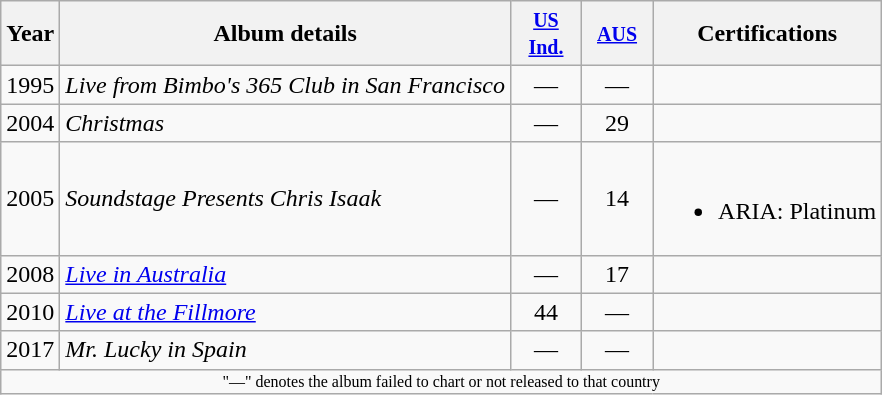<table class="wikitable" style="text-align:center;">
<tr>
<th>Year</th>
<th>Album details</th>
<th width="40"><small><a href='#'>US<br>Ind.</a></small><br></th>
<th width="40"><small><a href='#'>AUS</a></small><br></th>
<th>Certifications</th>
</tr>
<tr>
<td>1995</td>
<td align="left"><em>Live from Bimbo's 365 Club in San Francisco</em><br></td>
<td>—</td>
<td>—</td>
<td></td>
</tr>
<tr>
<td>2004</td>
<td align="left"><em>Christmas</em><br></td>
<td>—</td>
<td>29</td>
<td></td>
</tr>
<tr>
<td>2005</td>
<td align="left"><em>Soundstage Presents Chris Isaak</em><br></td>
<td>—</td>
<td>14</td>
<td><br><ul><li>ARIA: Platinum</li></ul></td>
</tr>
<tr>
<td>2008</td>
<td align="left"><em><a href='#'>Live in Australia</a></em><br></td>
<td>—</td>
<td>17</td>
<td></td>
</tr>
<tr>
<td>2010</td>
<td align="left"><em><a href='#'>Live at the Fillmore</a></em><br></td>
<td>44</td>
<td>—</td>
<td></td>
</tr>
<tr>
<td>2017</td>
<td align="left"><em>Mr. Lucky in Spain</em><br></td>
<td>—</td>
<td>—</td>
<td></td>
</tr>
<tr>
<td align="center" colspan="12" style="font-size:8pt">"—" denotes the album failed to chart or not released to that country</td>
</tr>
</table>
